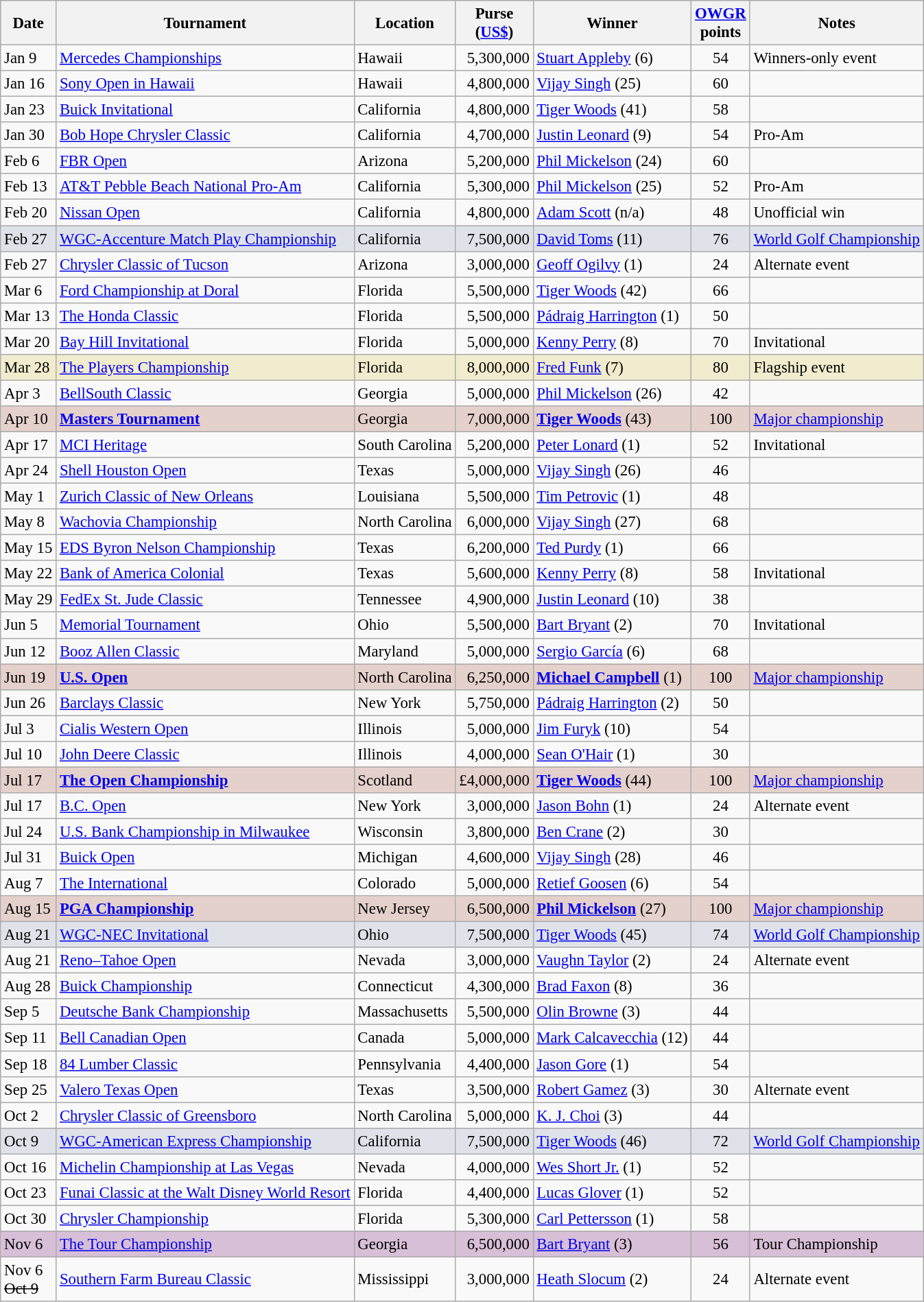<table class="wikitable" style="font-size:95%">
<tr>
<th>Date</th>
<th>Tournament</th>
<th>Location</th>
<th>Purse<br>(<a href='#'>US$</a>)</th>
<th>Winner</th>
<th><a href='#'>OWGR</a><br>points</th>
<th>Notes</th>
</tr>
<tr>
<td>Jan 9</td>
<td><a href='#'>Mercedes Championships</a></td>
<td>Hawaii</td>
<td align=right>5,300,000</td>
<td> <a href='#'>Stuart Appleby</a> (6)</td>
<td align=center>54</td>
<td>Winners-only event</td>
</tr>
<tr>
<td>Jan 16</td>
<td><a href='#'>Sony Open in Hawaii</a></td>
<td>Hawaii</td>
<td align=right>4,800,000</td>
<td> <a href='#'>Vijay Singh</a> (25)</td>
<td align=center>60</td>
<td></td>
</tr>
<tr>
<td>Jan 23</td>
<td><a href='#'>Buick Invitational</a></td>
<td>California</td>
<td align=right>4,800,000</td>
<td> <a href='#'>Tiger Woods</a> (41)</td>
<td align=center>58</td>
<td></td>
</tr>
<tr>
<td>Jan 30</td>
<td><a href='#'>Bob Hope Chrysler Classic</a></td>
<td>California</td>
<td align=right>4,700,000</td>
<td> <a href='#'>Justin Leonard</a> (9)</td>
<td align=center>54</td>
<td>Pro-Am</td>
</tr>
<tr>
<td>Feb 6</td>
<td><a href='#'>FBR Open</a></td>
<td>Arizona</td>
<td align=right>5,200,000</td>
<td> <a href='#'>Phil Mickelson</a> (24)</td>
<td align=center>60</td>
<td></td>
</tr>
<tr>
<td>Feb 13</td>
<td><a href='#'>AT&T Pebble Beach National Pro-Am</a></td>
<td>California</td>
<td align=right>5,300,000</td>
<td> <a href='#'>Phil Mickelson</a> (25)</td>
<td align=center>52</td>
<td>Pro-Am</td>
</tr>
<tr>
<td>Feb 20</td>
<td><a href='#'>Nissan Open</a></td>
<td>California</td>
<td align=right>4,800,000</td>
<td> <a href='#'>Adam Scott</a> (n/a)</td>
<td align=center>48</td>
<td>Unofficial win</td>
</tr>
<tr style="background:#dfe2e9">
<td>Feb 27</td>
<td><a href='#'>WGC-Accenture Match Play Championship</a></td>
<td>California</td>
<td align=right>7,500,000</td>
<td> <a href='#'>David Toms</a> (11)</td>
<td align=center>76</td>
<td><a href='#'>World Golf Championship</a></td>
</tr>
<tr>
<td>Feb 27</td>
<td><a href='#'>Chrysler Classic of Tucson</a></td>
<td>Arizona</td>
<td align=right>3,000,000</td>
<td> <a href='#'>Geoff Ogilvy</a> (1)</td>
<td align=center>24</td>
<td>Alternate event</td>
</tr>
<tr>
<td>Mar 6</td>
<td><a href='#'>Ford Championship at Doral</a></td>
<td>Florida</td>
<td align=right>5,500,000</td>
<td> <a href='#'>Tiger Woods</a> (42)</td>
<td align=center>66</td>
<td></td>
</tr>
<tr>
<td>Mar 13</td>
<td><a href='#'>The Honda Classic</a></td>
<td>Florida</td>
<td align=right>5,500,000</td>
<td> <a href='#'>Pádraig Harrington</a> (1)</td>
<td align=center>50</td>
<td></td>
</tr>
<tr>
<td>Mar 20</td>
<td><a href='#'>Bay Hill Invitational</a></td>
<td>Florida</td>
<td align=right>5,000,000</td>
<td> <a href='#'>Kenny Perry</a> (8)</td>
<td align=center>70</td>
<td>Invitational</td>
</tr>
<tr style="background:#f2ecce;">
<td>Mar 28</td>
<td><a href='#'>The Players Championship</a></td>
<td>Florida</td>
<td align=right>8,000,000</td>
<td> <a href='#'>Fred Funk</a> (7)</td>
<td align=center>80</td>
<td>Flagship event</td>
</tr>
<tr>
<td>Apr 3</td>
<td><a href='#'>BellSouth Classic</a></td>
<td>Georgia</td>
<td align=right>5,000,000</td>
<td> <a href='#'>Phil Mickelson</a> (26)</td>
<td align=center>42</td>
<td></td>
</tr>
<tr style="background:#e5d1cb;">
<td>Apr 10</td>
<td><strong><a href='#'>Masters Tournament</a> </strong></td>
<td>Georgia</td>
<td align=right>7,000,000</td>
<td> <strong><a href='#'>Tiger Woods</a></strong> (43)</td>
<td align=center>100</td>
<td><a href='#'>Major championship</a></td>
</tr>
<tr>
<td>Apr 17</td>
<td><a href='#'>MCI Heritage</a></td>
<td>South Carolina</td>
<td align=right>5,200,000</td>
<td> <a href='#'>Peter Lonard</a> (1)</td>
<td align=center>52</td>
<td>Invitational</td>
</tr>
<tr>
<td>Apr 24</td>
<td><a href='#'>Shell Houston Open</a></td>
<td>Texas</td>
<td align=right>5,000,000</td>
<td> <a href='#'>Vijay Singh</a> (26)</td>
<td align=center>46</td>
<td></td>
</tr>
<tr>
<td>May 1</td>
<td><a href='#'>Zurich Classic of New Orleans</a></td>
<td>Louisiana</td>
<td align=right>5,500,000</td>
<td> <a href='#'>Tim Petrovic</a> (1)</td>
<td align=center>48</td>
<td></td>
</tr>
<tr>
<td>May 8</td>
<td><a href='#'>Wachovia Championship</a></td>
<td>North Carolina</td>
<td align=right>6,000,000</td>
<td> <a href='#'>Vijay Singh</a> (27)</td>
<td align=center>68</td>
<td></td>
</tr>
<tr>
<td>May 15</td>
<td><a href='#'>EDS Byron Nelson Championship</a></td>
<td>Texas</td>
<td align=right>6,200,000</td>
<td> <a href='#'>Ted Purdy</a> (1)</td>
<td align=center>66</td>
<td></td>
</tr>
<tr>
<td>May 22</td>
<td><a href='#'>Bank of America Colonial</a></td>
<td>Texas</td>
<td align=right>5,600,000</td>
<td> <a href='#'>Kenny Perry</a> (8)</td>
<td align=center>58</td>
<td>Invitational</td>
</tr>
<tr>
<td>May 29</td>
<td><a href='#'>FedEx St. Jude Classic</a></td>
<td>Tennessee</td>
<td align=right>4,900,000</td>
<td> <a href='#'>Justin Leonard</a> (10)</td>
<td align=center>38</td>
<td></td>
</tr>
<tr>
<td>Jun 5</td>
<td><a href='#'>Memorial Tournament</a></td>
<td>Ohio</td>
<td align=right>5,500,000</td>
<td> <a href='#'>Bart Bryant</a> (2)</td>
<td align=center>70</td>
<td>Invitational</td>
</tr>
<tr>
<td>Jun 12</td>
<td><a href='#'>Booz Allen Classic</a></td>
<td>Maryland</td>
<td align=right>5,000,000</td>
<td> <a href='#'>Sergio García</a> (6)</td>
<td align=center>68</td>
<td></td>
</tr>
<tr style="background:#e5d1cb;">
<td>Jun 19</td>
<td><strong><a href='#'>U.S. Open</a></strong></td>
<td>North Carolina</td>
<td align=right>6,250,000</td>
<td> <strong><a href='#'>Michael Campbell</a></strong> (1)</td>
<td align=center>100</td>
<td><a href='#'>Major championship</a></td>
</tr>
<tr>
<td>Jun 26</td>
<td><a href='#'>Barclays Classic</a></td>
<td>New York</td>
<td align=right>5,750,000</td>
<td> <a href='#'>Pádraig Harrington</a> (2)</td>
<td align=center>50</td>
<td></td>
</tr>
<tr>
<td>Jul 3</td>
<td><a href='#'>Cialis Western Open</a></td>
<td>Illinois</td>
<td align=right>5,000,000</td>
<td> <a href='#'>Jim Furyk</a> (10)</td>
<td align=center>54</td>
<td></td>
</tr>
<tr>
<td>Jul 10</td>
<td><a href='#'>John Deere Classic</a></td>
<td>Illinois</td>
<td align=right>4,000,000</td>
<td> <a href='#'>Sean O'Hair</a> (1)</td>
<td align=center>30</td>
<td></td>
</tr>
<tr style="background:#e5d1cb;">
<td>Jul 17</td>
<td><strong><a href='#'>The Open Championship</a></strong></td>
<td>Scotland</td>
<td align=right>£4,000,000</td>
<td> <strong><a href='#'>Tiger Woods</a></strong> (44)</td>
<td align=center>100</td>
<td><a href='#'>Major championship</a></td>
</tr>
<tr>
<td>Jul 17</td>
<td><a href='#'>B.C. Open</a></td>
<td>New York</td>
<td align=right>3,000,000</td>
<td> <a href='#'>Jason Bohn</a> (1)</td>
<td align=center>24</td>
<td>Alternate event</td>
</tr>
<tr>
<td>Jul 24</td>
<td><a href='#'>U.S. Bank Championship in Milwaukee</a></td>
<td>Wisconsin</td>
<td align=right>3,800,000</td>
<td> <a href='#'>Ben Crane</a> (2)</td>
<td align=center>30</td>
<td></td>
</tr>
<tr>
<td>Jul 31</td>
<td><a href='#'>Buick Open</a></td>
<td>Michigan</td>
<td align=right>4,600,000</td>
<td> <a href='#'>Vijay Singh</a> (28)</td>
<td align=center>46</td>
<td></td>
</tr>
<tr>
<td>Aug 7</td>
<td><a href='#'>The International</a></td>
<td>Colorado</td>
<td align=right>5,000,000</td>
<td> <a href='#'>Retief Goosen</a> (6)</td>
<td align=center>54</td>
<td></td>
</tr>
<tr style="background:#e5d1cb;">
<td>Aug 15</td>
<td><strong><a href='#'>PGA Championship</a></strong></td>
<td>New Jersey</td>
<td align=right>6,500,000</td>
<td> <strong><a href='#'>Phil Mickelson</a></strong> (27)</td>
<td align=center>100</td>
<td><a href='#'>Major championship</a></td>
</tr>
<tr style="background:#dfe2e9">
<td>Aug 21</td>
<td><a href='#'>WGC-NEC Invitational</a></td>
<td>Ohio</td>
<td align=right>7,500,000</td>
<td> <a href='#'>Tiger Woods</a> (45)</td>
<td align=center>74</td>
<td><a href='#'>World Golf Championship</a></td>
</tr>
<tr>
<td>Aug 21</td>
<td><a href='#'>Reno–Tahoe Open</a></td>
<td>Nevada</td>
<td align=right>3,000,000</td>
<td> <a href='#'>Vaughn Taylor</a> (2)</td>
<td align=center>24</td>
<td>Alternate event</td>
</tr>
<tr>
<td>Aug 28</td>
<td><a href='#'>Buick Championship</a></td>
<td>Connecticut</td>
<td align=right>4,300,000</td>
<td> <a href='#'>Brad Faxon</a> (8)</td>
<td align=center>36</td>
<td></td>
</tr>
<tr>
<td>Sep 5</td>
<td><a href='#'>Deutsche Bank Championship</a></td>
<td>Massachusetts</td>
<td align=right>5,500,000</td>
<td> <a href='#'>Olin Browne</a> (3)</td>
<td align=center>44</td>
<td></td>
</tr>
<tr>
<td>Sep 11</td>
<td><a href='#'>Bell Canadian Open</a></td>
<td>Canada</td>
<td align=right>5,000,000</td>
<td> <a href='#'>Mark Calcavecchia</a> (12)</td>
<td align=center>44</td>
<td></td>
</tr>
<tr>
<td>Sep 18</td>
<td><a href='#'>84 Lumber Classic</a></td>
<td>Pennsylvania</td>
<td align=right>4,400,000</td>
<td> <a href='#'>Jason Gore</a> (1)</td>
<td align=center>54</td>
<td></td>
</tr>
<tr>
<td>Sep 25</td>
<td><a href='#'>Valero Texas Open</a></td>
<td>Texas</td>
<td align=right>3,500,000</td>
<td> <a href='#'>Robert Gamez</a> (3)</td>
<td align=center>30</td>
<td>Alternate event</td>
</tr>
<tr>
<td>Oct 2</td>
<td><a href='#'>Chrysler Classic of Greensboro</a></td>
<td>North Carolina</td>
<td align=right>5,000,000</td>
<td> <a href='#'>K. J. Choi</a> (3)</td>
<td align=center>44</td>
<td></td>
</tr>
<tr style="background:#dfe2e9">
<td>Oct 9</td>
<td><a href='#'>WGC-American Express Championship</a></td>
<td>California</td>
<td align=right>7,500,000</td>
<td> <a href='#'>Tiger Woods</a> (46)</td>
<td align=center>72</td>
<td><a href='#'>World Golf Championship</a></td>
</tr>
<tr>
<td>Oct 16</td>
<td><a href='#'>Michelin Championship at Las Vegas</a></td>
<td>Nevada</td>
<td align=right>4,000,000</td>
<td> <a href='#'>Wes Short Jr.</a> (1)</td>
<td align=center>52</td>
<td></td>
</tr>
<tr>
<td>Oct 23</td>
<td><a href='#'>Funai Classic at the Walt Disney World Resort</a></td>
<td>Florida</td>
<td align=right>4,400,000</td>
<td> <a href='#'>Lucas Glover</a> (1)</td>
<td align=center>52</td>
<td></td>
</tr>
<tr>
<td>Oct 30</td>
<td><a href='#'>Chrysler Championship</a></td>
<td>Florida</td>
<td align=right>5,300,000</td>
<td> <a href='#'>Carl Pettersson</a> (1)</td>
<td align=center>58</td>
<td></td>
</tr>
<tr style="background:thistle;">
<td>Nov 6</td>
<td><a href='#'>The Tour Championship</a></td>
<td>Georgia</td>
<td align=right>6,500,000</td>
<td> <a href='#'>Bart Bryant</a> (3)</td>
<td align=center>56</td>
<td>Tour Championship</td>
</tr>
<tr>
<td>Nov 6<br><s>Oct 9</s></td>
<td><a href='#'>Southern Farm Bureau Classic</a></td>
<td>Mississippi</td>
<td align=right>3,000,000</td>
<td> <a href='#'>Heath Slocum</a> (2)</td>
<td align=center>24</td>
<td>Alternate event</td>
</tr>
</table>
